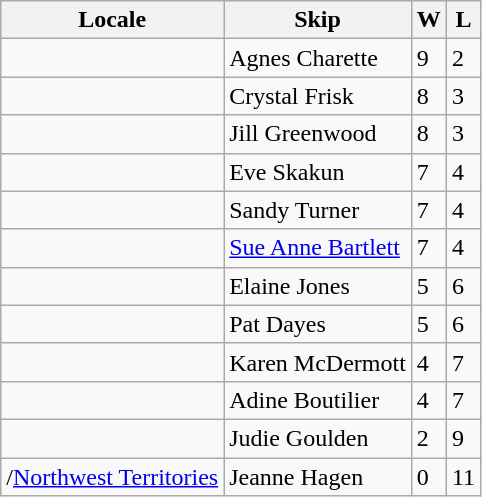<table class="wikitable" border="1">
<tr>
<th>Locale</th>
<th>Skip</th>
<th>W</th>
<th>L</th>
</tr>
<tr>
<td></td>
<td>Agnes Charette</td>
<td>9</td>
<td>2</td>
</tr>
<tr>
<td></td>
<td>Crystal Frisk</td>
<td>8</td>
<td>3</td>
</tr>
<tr>
<td></td>
<td>Jill Greenwood</td>
<td>8</td>
<td>3</td>
</tr>
<tr>
<td></td>
<td>Eve Skakun</td>
<td>7</td>
<td>4</td>
</tr>
<tr>
<td></td>
<td>Sandy Turner</td>
<td>7</td>
<td>4</td>
</tr>
<tr>
<td></td>
<td><a href='#'>Sue Anne Bartlett</a></td>
<td>7</td>
<td>4</td>
</tr>
<tr>
<td></td>
<td>Elaine Jones</td>
<td>5</td>
<td>6</td>
</tr>
<tr>
<td></td>
<td>Pat Dayes</td>
<td>5</td>
<td>6</td>
</tr>
<tr>
<td></td>
<td>Karen McDermott</td>
<td>4</td>
<td>7</td>
</tr>
<tr>
<td></td>
<td>Adine Boutilier</td>
<td>4</td>
<td>7</td>
</tr>
<tr>
<td></td>
<td>Judie Goulden</td>
<td>2</td>
<td>9</td>
</tr>
<tr>
<td>/<a href='#'>Northwest Territories</a></td>
<td>Jeanne Hagen</td>
<td>0</td>
<td>11</td>
</tr>
</table>
